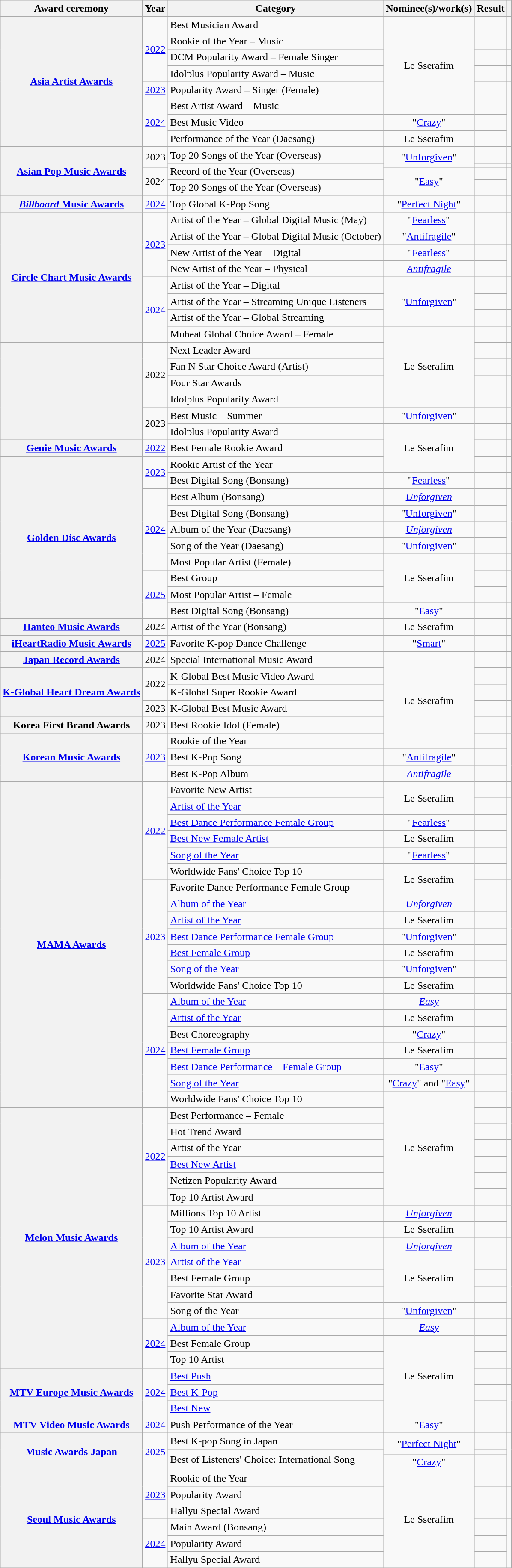<table class="wikitable plainrowheaders sortable" style="text-align:center">
<tr>
<th scope="col">Award ceremony</th>
<th scope="col">Year</th>
<th scope="col">Category </th>
<th scope="col">Nominee(s)/work(s)</th>
<th scope="col">Result</th>
<th scope="col" class="unsortable"></th>
</tr>
<tr>
<th scope="row" rowspan="8"><a href='#'>Asia Artist Awards</a></th>
<td rowspan="4"><a href='#'>2022</a></td>
<td style="text-align:left">Best Musician Award</td>
<td rowspan="6">Le Sserafim</td>
<td></td>
<td rowspan="2"></td>
</tr>
<tr>
<td style="text-align:left">Rookie of the Year – Music</td>
<td></td>
</tr>
<tr>
<td style="text-align:left">DCM Popularity Award – Female Singer</td>
<td></td>
<td></td>
</tr>
<tr>
<td style="text-align:left">Idolplus Popularity Award – Music</td>
<td></td>
<td></td>
</tr>
<tr>
<td><a href='#'>2023</a></td>
<td style="text-align:left">Popularity Award – Singer (Female)</td>
<td></td>
<td></td>
</tr>
<tr>
<td rowspan="3"><a href='#'>2024</a></td>
<td style="text-align:left">Best Artist Award – Music</td>
<td></td>
<td rowspan="3"></td>
</tr>
<tr>
<td style="text-align:left">Best Music Video</td>
<td>"<a href='#'>Crazy</a>"</td>
<td></td>
</tr>
<tr>
<td style="text-align:left">Performance of the Year (Daesang)</td>
<td>Le Sserafim</td>
<td></td>
</tr>
<tr>
<th scope="row" rowspan="4"><a href='#'>Asian Pop Music Awards</a></th>
<td rowspan="2">2023</td>
<td style="text-align:left">Top 20 Songs of the Year (Overseas)</td>
<td rowspan="2">"<a href='#'>Unforgiven</a>" </td>
<td></td>
<td></td>
</tr>
<tr>
<td rowspan="2" style="text-align:left">Record of the Year (Overseas)</td>
<td></td>
<td></td>
</tr>
<tr>
<td rowspan="2">2024</td>
<td rowspan="2">"<a href='#'>Easy</a>"</td>
<td></td>
<td rowspan="2"></td>
</tr>
<tr>
<td style="text-align:left">Top 20 Songs of the Year (Overseas)</td>
<td></td>
</tr>
<tr>
<th scope="row"><a href='#'><em>Billboard</em> Music Awards</a></th>
<td><a href='#'>2024</a></td>
<td style="text-align:left">Top Global K-Pop Song</td>
<td>"<a href='#'>Perfect Night</a>"</td>
<td></td>
<td></td>
</tr>
<tr>
<th scope="row" rowspan="8"><a href='#'>Circle Chart Music Awards</a></th>
<td rowspan="4"><a href='#'>2023</a></td>
<td style="text-align:left">Artist of the Year – Global Digital Music (May)</td>
<td>"<a href='#'>Fearless</a>"</td>
<td></td>
<td></td>
</tr>
<tr>
<td style="text-align:left">Artist of the Year – Global Digital Music (October)</td>
<td>"<a href='#'>Antifragile</a>"</td>
<td></td>
<td></td>
</tr>
<tr>
<td style="text-align:left">New Artist of the Year – Digital</td>
<td>"<a href='#'>Fearless</a>"</td>
<td></td>
<td rowspan="2"></td>
</tr>
<tr>
<td style="text-align:left">New Artist of the Year – Physical</td>
<td><em><a href='#'>Antifragile</a></em></td>
<td></td>
</tr>
<tr>
<td rowspan="4"><a href='#'>2024</a></td>
<td style="text-align:left">Artist of the Year – Digital</td>
<td rowspan="3">"<a href='#'>Unforgiven</a>" </td>
<td></td>
<td rowspan="2"></td>
</tr>
<tr>
<td style="text-align:left">Artist of the Year – Streaming Unique Listeners</td>
<td></td>
</tr>
<tr>
<td style="text-align:left">Artist of the Year – Global Streaming</td>
<td></td>
<td></td>
</tr>
<tr>
<td style="text-align:left">Mubeat Global Choice Award – Female</td>
<td rowspan="5">Le Sserafim</td>
<td></td>
<td></td>
</tr>
<tr>
<th scope="row" rowspan="6"></th>
<td rowspan="4">2022</td>
<td style="text-align:left">Next Leader Award</td>
<td></td>
<td></td>
</tr>
<tr>
<td style="text-align:left">Fan N Star Choice Award (Artist)</td>
<td></td>
<td></td>
</tr>
<tr>
<td style="text-align:left">Four Star Awards</td>
<td></td>
<td></td>
</tr>
<tr>
<td style="text-align:left">Idolplus Popularity Award</td>
<td></td>
<td></td>
</tr>
<tr>
<td rowspan="2">2023</td>
<td style="text-align:left">Best Music – Summer</td>
<td>"<a href='#'>Unforgiven</a>" </td>
<td></td>
<td></td>
</tr>
<tr>
<td style="text-align:left">Idolplus Popularity Award</td>
<td rowspan="3">Le Sserafim</td>
<td></td>
<td></td>
</tr>
<tr>
<th scope="row"><a href='#'>Genie Music Awards</a></th>
<td><a href='#'>2022</a></td>
<td style="text-align:left">Best Female Rookie Award</td>
<td></td>
<td></td>
</tr>
<tr>
<th scope="row" rowspan="10"><a href='#'>Golden Disc Awards</a></th>
<td rowspan="2"><a href='#'>2023</a></td>
<td style="text-align:left">Rookie Artist of the Year</td>
<td></td>
<td></td>
</tr>
<tr>
<td style="text-align:left">Best Digital Song (Bonsang)</td>
<td>"<a href='#'>Fearless</a>"</td>
<td></td>
<td></td>
</tr>
<tr>
<td rowspan="5"><a href='#'>2024</a></td>
<td style="text-align:left">Best Album (Bonsang)</td>
<td><em><a href='#'>Unforgiven</a></em></td>
<td></td>
<td rowspan="4"></td>
</tr>
<tr>
<td style="text-align:left">Best Digital Song (Bonsang)</td>
<td>"<a href='#'>Unforgiven</a>" </td>
<td></td>
</tr>
<tr>
<td style="text-align:left">Album of the Year (Daesang)</td>
<td><em><a href='#'>Unforgiven</a></em></td>
<td></td>
</tr>
<tr>
<td style="text-align:left">Song of the Year (Daesang)</td>
<td>"<a href='#'>Unforgiven</a>" </td>
<td></td>
</tr>
<tr>
<td style="text-align:left">Most Popular Artist (Female)</td>
<td rowspan="3">Le Sserafim</td>
<td></td>
<td></td>
</tr>
<tr>
<td rowspan="3"><a href='#'>2025</a></td>
<td style="text-align:left">Best Group</td>
<td></td>
<td rowspan="2"></td>
</tr>
<tr>
<td style="text-align:left">Most Popular Artist – Female</td>
<td></td>
</tr>
<tr>
<td style="text-align:left">Best Digital Song (Bonsang)</td>
<td>"<a href='#'>Easy</a>"</td>
<td></td>
<td></td>
</tr>
<tr>
<th scope="row"><a href='#'>Hanteo Music Awards</a></th>
<td>2024</td>
<td style="text-align:left">Artist of the Year (Bonsang)</td>
<td>Le Sserafim</td>
<td></td>
<td></td>
</tr>
<tr>
<th scope="row"><a href='#'>iHeartRadio Music Awards</a></th>
<td><a href='#'>2025</a></td>
<td style="text-align:left">Favorite K-pop Dance Challenge</td>
<td style="text-align:center">"<a href='#'>Smart</a>"</td>
<td></td>
<td></td>
</tr>
<tr>
<th scope="row"><a href='#'>Japan Record Awards</a></th>
<td>2024</td>
<td style="text-align:left">Special International Music Award</td>
<td rowspan="6">Le Sserafim</td>
<td></td>
<td></td>
</tr>
<tr>
<th scope="row" rowspan="3"><a href='#'>K-Global Heart Dream Awards</a></th>
<td rowspan="2">2022</td>
<td style="text-align:left">K-Global Best Music Video Award</td>
<td></td>
<td rowspan="2"></td>
</tr>
<tr>
<td style="text-align:left">K-Global Super Rookie Award</td>
<td></td>
</tr>
<tr>
<td>2023</td>
<td style="text-align:left">K-Global Best Music Award</td>
<td></td>
<td></td>
</tr>
<tr>
<th scope="row">Korea First Brand Awards</th>
<td>2023</td>
<td style="text-align:left">Best Rookie Idol (Female)</td>
<td></td>
<td></td>
</tr>
<tr>
<th scope="row" rowspan="3"><a href='#'>Korean Music Awards</a></th>
<td rowspan="3"><a href='#'>2023</a></td>
<td style="text-align:left">Rookie of the Year</td>
<td></td>
<td rowspan="3"></td>
</tr>
<tr>
<td style="text-align:left">Best K-Pop Song</td>
<td>"<a href='#'>Antifragile</a>"</td>
<td></td>
</tr>
<tr>
<td style="text-align:left">Best K-Pop Album</td>
<td><em><a href='#'>Antifragile</a></em></td>
<td></td>
</tr>
<tr>
<th scope="row" rowspan="20"><a href='#'>MAMA Awards</a></th>
<td rowspan="6"><a href='#'>2022</a></td>
<td style="text-align:left">Favorite New Artist</td>
<td rowspan="2">Le Sserafim</td>
<td></td>
<td></td>
</tr>
<tr>
<td style="text-align:left"><a href='#'>Artist of the Year</a></td>
<td></td>
<td rowspan="5"></td>
</tr>
<tr>
<td style="text-align:left"><a href='#'>Best Dance Performance Female Group</a></td>
<td>"<a href='#'>Fearless</a>"</td>
<td></td>
</tr>
<tr>
<td style="text-align:left"><a href='#'>Best New Female Artist</a></td>
<td>Le Sserafim</td>
<td></td>
</tr>
<tr>
<td style="text-align:left"><a href='#'>Song of the Year</a></td>
<td>"<a href='#'>Fearless</a>"</td>
<td></td>
</tr>
<tr>
<td style="text-align:left">Worldwide Fans' Choice Top 10</td>
<td rowspan="2">Le Sserafim</td>
<td></td>
</tr>
<tr>
<td rowspan="7"><a href='#'>2023</a></td>
<td style="text-align:left">Favorite Dance Performance Female Group</td>
<td></td>
<td></td>
</tr>
<tr>
<td style="text-align:left"><a href='#'>Album of the Year</a></td>
<td><em><a href='#'>Unforgiven</a></em></td>
<td></td>
<td rowspan="6"></td>
</tr>
<tr>
<td style="text-align:left"><a href='#'>Artist of the Year</a></td>
<td>Le Sserafim</td>
<td></td>
</tr>
<tr>
<td style="text-align:left"><a href='#'>Best Dance Performance Female Group</a></td>
<td>"<a href='#'>Unforgiven</a>" </td>
<td></td>
</tr>
<tr>
<td style="text-align:left"><a href='#'>Best Female Group</a></td>
<td>Le Sserafim</td>
<td></td>
</tr>
<tr>
<td style="text-align:left"><a href='#'>Song of the Year</a></td>
<td>"<a href='#'>Unforgiven</a>" </td>
<td></td>
</tr>
<tr>
<td style="text-align:left">Worldwide Fans' Choice Top 10</td>
<td>Le Sserafim</td>
<td></td>
</tr>
<tr>
<td rowspan="7"><a href='#'>2024</a></td>
<td style="text-align:left"><a href='#'>Album of the Year</a></td>
<td><em><a href='#'>Easy</a></em></td>
<td></td>
<td rowspan="7"></td>
</tr>
<tr>
<td style="text-align:left"><a href='#'>Artist of the Year</a></td>
<td>Le Sserafim</td>
<td></td>
</tr>
<tr>
<td style="text-align:left">Best Choreography</td>
<td>"<a href='#'>Crazy</a>"</td>
<td></td>
</tr>
<tr>
<td style="text-align:left"><a href='#'>Best Female Group</a></td>
<td>Le Sserafim</td>
<td></td>
</tr>
<tr>
<td style="text-align:left"><a href='#'>Best Dance Performance – Female Group</a></td>
<td>"<a href='#'>Easy</a>"</td>
<td></td>
</tr>
<tr>
<td style="text-align:left"><a href='#'>Song of the Year</a></td>
<td>"<a href='#'>Crazy</a>" and "<a href='#'>Easy</a>"</td>
<td></td>
</tr>
<tr>
<td style="text-align:left">Worldwide Fans' Choice Top 10</td>
<td rowspan="7">Le Sserafim</td>
<td></td>
</tr>
<tr>
<th scope="row" rowspan="16"><a href='#'>Melon Music Awards</a></th>
<td rowspan="6"><a href='#'>2022</a></td>
<td style="text-align:left">Best Performance – Female</td>
<td></td>
<td rowspan="2"></td>
</tr>
<tr>
<td style="text-align:left">Hot Trend Award</td>
<td></td>
</tr>
<tr>
<td style="text-align:left">Artist of the Year</td>
<td></td>
<td rowspan="4"></td>
</tr>
<tr>
<td style="text-align:left"><a href='#'>Best New Artist</a></td>
<td></td>
</tr>
<tr>
<td style="text-align:left">Netizen Popularity Award</td>
<td></td>
</tr>
<tr>
<td style="text-align:left">Top 10 Artist Award</td>
<td></td>
</tr>
<tr>
<td rowspan="7"><a href='#'>2023</a></td>
<td style="text-align:left">Millions Top 10 Artist</td>
<td><em><a href='#'>Unforgiven</a></em></td>
<td></td>
<td rowspan="2"></td>
</tr>
<tr>
<td style="text-align:left">Top 10 Artist Award</td>
<td>Le Sserafim</td>
<td></td>
</tr>
<tr>
<td style="text-align:left"><a href='#'>Album of the Year</a></td>
<td><em><a href='#'>Unforgiven</a></em></td>
<td></td>
<td rowspan="5"></td>
</tr>
<tr>
<td style="text-align:left"><a href='#'>Artist of the Year</a></td>
<td rowspan="3">Le Sserafim</td>
<td></td>
</tr>
<tr>
<td style="text-align:left">Best Female Group</td>
<td></td>
</tr>
<tr>
<td style="text-align:left">Favorite Star Award</td>
<td></td>
</tr>
<tr>
<td style="text-align:left">Song of the Year</td>
<td>"<a href='#'>Unforgiven</a>" </td>
<td></td>
</tr>
<tr>
<td rowspan="3"><a href='#'>2024</a></td>
<td style="text-align:left"><a href='#'>Album of the Year</a></td>
<td><em><a href='#'>Easy</a></em></td>
<td></td>
<td rowspan="3"></td>
</tr>
<tr>
<td style="text-align:left">Best Female Group</td>
<td rowspan="5">Le Sserafim</td>
<td></td>
</tr>
<tr>
<td style="text-align:left">Top 10 Artist</td>
<td></td>
</tr>
<tr>
<th scope="row" rowspan="3"><a href='#'>MTV Europe Music Awards</a></th>
<td rowspan="3"><a href='#'>2024</a></td>
<td style="text-align:left"><a href='#'>Best Push</a></td>
<td></td>
<td></td>
</tr>
<tr>
<td style="text-align:left"><a href='#'>Best K-Pop</a></td>
<td></td>
<td rowspan="2"></td>
</tr>
<tr>
<td style="text-align:left"><a href='#'>Best New</a></td>
<td></td>
</tr>
<tr>
<th scope="row"><a href='#'>MTV Video Music Awards</a></th>
<td><a href='#'>2024</a></td>
<td style="text-align:left">Push Performance of the Year</td>
<td>"<a href='#'>Easy</a>"</td>
<td></td>
<td></td>
</tr>
<tr>
<th scope="row" rowspan="3"><a href='#'>Music Awards Japan</a></th>
<td rowspan="3"><a href='#'>2025</a></td>
<td style="text-align:left">Best K-pop Song in Japan</td>
<td rowspan="2">"<a href='#'>Perfect Night</a>"</td>
<td></td>
<td rowspan="3"></td>
</tr>
<tr>
<td rowspan="2" style="text-align:left">Best of Listeners' Choice: International Song</td>
<td></td>
</tr>
<tr>
<td>"<a href='#'>Crazy</a>"</td>
<td></td>
</tr>
<tr>
<th scope="row" rowspan="6"><a href='#'>Seoul Music Awards</a></th>
<td rowspan="3"><a href='#'>2023</a></td>
<td style="text-align:left">Rookie of the Year</td>
<td rowspan="6">Le Sserafim</td>
<td></td>
<td></td>
</tr>
<tr>
<td style="text-align:left">Popularity Award</td>
<td></td>
<td rowspan="2"></td>
</tr>
<tr>
<td style="text-align:left">Hallyu Special Award</td>
<td></td>
</tr>
<tr>
<td rowspan="3"><a href='#'>2024</a></td>
<td style="text-align:left">Main Award (Bonsang)</td>
<td></td>
<td rowspan="3"></td>
</tr>
<tr>
<td style="text-align:left">Popularity Award</td>
<td></td>
</tr>
<tr>
<td style="text-align:left">Hallyu Special Award</td>
<td></td>
</tr>
</table>
